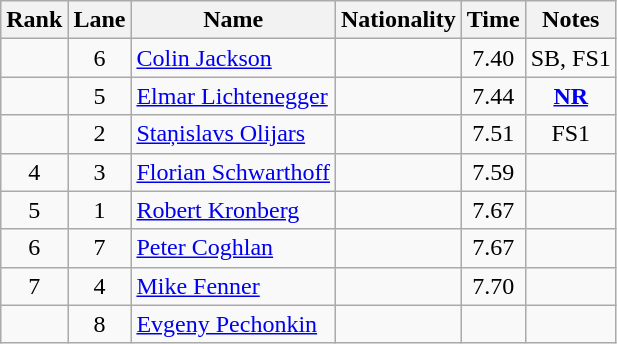<table class="wikitable sortable" style="text-align:center">
<tr>
<th>Rank</th>
<th>Lane</th>
<th>Name</th>
<th>Nationality</th>
<th>Time</th>
<th>Notes</th>
</tr>
<tr>
<td></td>
<td>6</td>
<td align="left"><a href='#'>Colin Jackson</a></td>
<td align=left></td>
<td>7.40</td>
<td>SB, FS1</td>
</tr>
<tr>
<td></td>
<td>5</td>
<td align="left"><a href='#'>Elmar Lichtenegger</a></td>
<td align=left></td>
<td>7.44</td>
<td><strong><a href='#'>NR</a></strong></td>
</tr>
<tr>
<td></td>
<td>2</td>
<td align="left"><a href='#'>Staņislavs Olijars</a></td>
<td align=left></td>
<td>7.51</td>
<td>FS1</td>
</tr>
<tr>
<td>4</td>
<td>3</td>
<td align="left"><a href='#'>Florian Schwarthoff</a></td>
<td align=left></td>
<td>7.59</td>
<td></td>
</tr>
<tr>
<td>5</td>
<td>1</td>
<td align="left"><a href='#'>Robert Kronberg</a></td>
<td align=left></td>
<td>7.67</td>
<td></td>
</tr>
<tr>
<td>6</td>
<td>7</td>
<td align="left"><a href='#'>Peter Coghlan</a></td>
<td align=left></td>
<td>7.67</td>
<td></td>
</tr>
<tr>
<td>7</td>
<td>4</td>
<td align="left"><a href='#'>Mike Fenner</a></td>
<td align=left></td>
<td>7.70</td>
<td></td>
</tr>
<tr>
<td></td>
<td>8</td>
<td align="left"><a href='#'>Evgeny Pechonkin</a></td>
<td align=left></td>
<td></td>
<td></td>
</tr>
</table>
